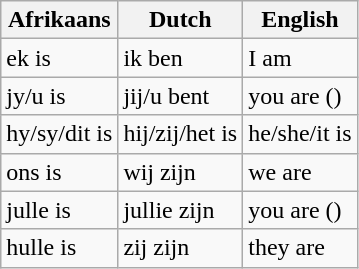<table class="wikitable">
<tr>
<th>Afrikaans</th>
<th>Dutch</th>
<th>English</th>
</tr>
<tr>
<td>ek is</td>
<td>ik ben</td>
<td>I am</td>
</tr>
<tr>
<td>jy/u is</td>
<td>jĳ/u bent</td>
<td>you are ()</td>
</tr>
<tr>
<td>hy/sy/dit is</td>
<td>hĳ/zĳ/het is</td>
<td>he/she/it is</td>
</tr>
<tr>
<td>ons is</td>
<td>wĳ zĳn</td>
<td>we are</td>
</tr>
<tr>
<td>julle is</td>
<td>jullie zĳn</td>
<td>you are ()</td>
</tr>
<tr>
<td>hulle is</td>
<td>zĳ zĳn</td>
<td>they are</td>
</tr>
</table>
